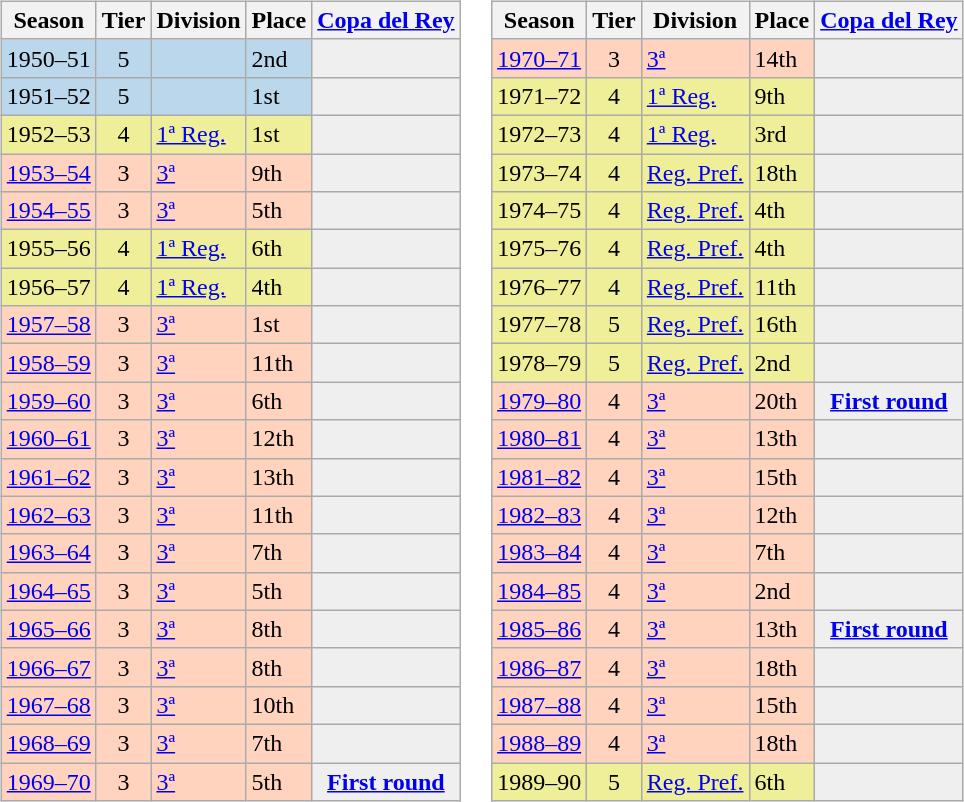<table>
<tr>
<td valign="top" width=0%><br><table class="wikitable">
<tr style="background:#f0f6fa;">
<th>Season</th>
<th>Tier</th>
<th>Division</th>
<th>Place</th>
<th><a href='#'>Copa del Rey</a></th>
</tr>
<tr>
<td style="background:#BBD7EC;">1950–51</td>
<td style="background:#BBD7EC;" align="center">5</td>
<td style="background:#BBD7EC;"></td>
<td style="background:#BBD7EC;">2nd</td>
<th style="background:#efefef;"></th>
</tr>
<tr>
<td style="background:#BBD7EC;">1951–52</td>
<td style="background:#BBD7EC;" align="center">5</td>
<td style="background:#BBD7EC;"></td>
<td style="background:#BBD7EC;">1st</td>
<th style="background:#efefef;"></th>
</tr>
<tr>
<td style="background:#EFEF99;">1952–53</td>
<td style="background:#EFEF99;" align="center">4</td>
<td style="background:#EFEF99;"><a href='#'>1ª Reg.</a></td>
<td style="background:#EFEF99;">1st</td>
<th style="background:#efefef;"></th>
</tr>
<tr>
<td style="background:#FFD3BD;"><a href='#'>1953–54</a></td>
<td style="background:#FFD3BD;" align="center">3</td>
<td style="background:#FFD3BD;"><a href='#'>3ª</a></td>
<td style="background:#FFD3BD;">9th</td>
<th style="background:#efefef;"></th>
</tr>
<tr>
<td style="background:#FFD3BD;"><a href='#'>1954–55</a></td>
<td style="background:#FFD3BD;" align="center">3</td>
<td style="background:#FFD3BD;"><a href='#'>3ª</a></td>
<td style="background:#FFD3BD;">5th</td>
<th style="background:#efefef;"></th>
</tr>
<tr>
<td style="background:#EFEF99;">1955–56</td>
<td style="background:#EFEF99;" align="center">4</td>
<td style="background:#EFEF99;"><a href='#'>1ª Reg.</a></td>
<td style="background:#EFEF99;">6th</td>
<th style="background:#efefef;"></th>
</tr>
<tr>
<td style="background:#EFEF99;">1956–57</td>
<td style="background:#EFEF99;" align="center">4</td>
<td style="background:#EFEF99;"><a href='#'>1ª Reg.</a></td>
<td style="background:#EFEF99;">4th</td>
<th style="background:#efefef;"></th>
</tr>
<tr>
<td style="background:#FFD3BD;"><a href='#'>1957–58</a></td>
<td style="background:#FFD3BD;" align="center">3</td>
<td style="background:#FFD3BD;"><a href='#'>3ª</a></td>
<td style="background:#FFD3BD;">1st</td>
<th style="background:#efefef;"></th>
</tr>
<tr>
<td style="background:#FFD3BD;"><a href='#'>1958–59</a></td>
<td style="background:#FFD3BD;" align="center">3</td>
<td style="background:#FFD3BD;"><a href='#'>3ª</a></td>
<td style="background:#FFD3BD;">11th</td>
<th style="background:#efefef;"></th>
</tr>
<tr>
<td style="background:#FFD3BD;"><a href='#'>1959–60</a></td>
<td style="background:#FFD3BD;" align="center">3</td>
<td style="background:#FFD3BD;"><a href='#'>3ª</a></td>
<td style="background:#FFD3BD;">6th</td>
<th style="background:#efefef;"></th>
</tr>
<tr>
<td style="background:#FFD3BD;"><a href='#'>1960–61</a></td>
<td style="background:#FFD3BD;" align="center">3</td>
<td style="background:#FFD3BD;"><a href='#'>3ª</a></td>
<td style="background:#FFD3BD;">12th</td>
<th style="background:#efefef;"></th>
</tr>
<tr>
<td style="background:#FFD3BD;"><a href='#'>1961–62</a></td>
<td style="background:#FFD3BD;" align="center">3</td>
<td style="background:#FFD3BD;"><a href='#'>3ª</a></td>
<td style="background:#FFD3BD;">13th</td>
<th style="background:#efefef;"></th>
</tr>
<tr>
<td style="background:#FFD3BD;"><a href='#'>1962–63</a></td>
<td style="background:#FFD3BD;" align="center">3</td>
<td style="background:#FFD3BD;"><a href='#'>3ª</a></td>
<td style="background:#FFD3BD;">11th</td>
<th style="background:#efefef;"></th>
</tr>
<tr>
<td style="background:#FFD3BD;"><a href='#'>1963–64</a></td>
<td style="background:#FFD3BD;" align="center">3</td>
<td style="background:#FFD3BD;"><a href='#'>3ª</a></td>
<td style="background:#FFD3BD;">7th</td>
<th style="background:#efefef;"></th>
</tr>
<tr>
<td style="background:#FFD3BD;"><a href='#'>1964–65</a></td>
<td style="background:#FFD3BD;" align="center">3</td>
<td style="background:#FFD3BD;"><a href='#'>3ª</a></td>
<td style="background:#FFD3BD;">5th</td>
<th style="background:#efefef;"></th>
</tr>
<tr>
<td style="background:#FFD3BD;"><a href='#'>1965–66</a></td>
<td style="background:#FFD3BD;" align="center">3</td>
<td style="background:#FFD3BD;"><a href='#'>3ª</a></td>
<td style="background:#FFD3BD;">8th</td>
<th style="background:#efefef;"></th>
</tr>
<tr>
<td style="background:#FFD3BD;"><a href='#'>1966–67</a></td>
<td style="background:#FFD3BD;" align="center">3</td>
<td style="background:#FFD3BD;"><a href='#'>3ª</a></td>
<td style="background:#FFD3BD;">8th</td>
<th style="background:#efefef;"></th>
</tr>
<tr>
<td style="background:#FFD3BD;"><a href='#'>1967–68</a></td>
<td style="background:#FFD3BD;" align="center">3</td>
<td style="background:#FFD3BD;"><a href='#'>3ª</a></td>
<td style="background:#FFD3BD;">10th</td>
<th style="background:#efefef;"></th>
</tr>
<tr>
<td style="background:#FFD3BD;"><a href='#'>1968–69</a></td>
<td style="background:#FFD3BD;" align="center">3</td>
<td style="background:#FFD3BD;"><a href='#'>3ª</a></td>
<td style="background:#FFD3BD;">7th</td>
<th style="background:#efefef;"></th>
</tr>
<tr>
<td style="background:#FFD3BD;"><a href='#'>1969–70</a></td>
<td style="background:#FFD3BD;" align="center">3</td>
<td style="background:#FFD3BD;"><a href='#'>3ª</a></td>
<td style="background:#FFD3BD;">5th</td>
<th style="background:#efefef;"><a href='#'>First round</a></th>
</tr>
</table>
</td>
<td valign="top" width=0%><br><table class="wikitable">
<tr style="background:#f0f6fa;">
<th>Season</th>
<th>Tier</th>
<th>Division</th>
<th>Place</th>
<th><a href='#'>Copa del Rey</a></th>
</tr>
<tr>
<td style="background:#FFD3BD;"><a href='#'>1970–71</a></td>
<td style="background:#FFD3BD;" align="center">3</td>
<td style="background:#FFD3BD;"><a href='#'>3ª</a></td>
<td style="background:#FFD3BD;">14th</td>
<th style="background:#efefef;"></th>
</tr>
<tr>
<td style="background:#EFEF99;">1971–72</td>
<td style="background:#EFEF99;" align="center">4</td>
<td style="background:#EFEF99;"><a href='#'>1ª Reg.</a></td>
<td style="background:#EFEF99;">9th</td>
<th style="background:#efefef;"></th>
</tr>
<tr>
<td style="background:#EFEF99;">1972–73</td>
<td style="background:#EFEF99;" align="center">4</td>
<td style="background:#EFEF99;"><a href='#'>1ª Reg.</a></td>
<td style="background:#EFEF99;">3rd</td>
<th style="background:#efefef;"></th>
</tr>
<tr>
<td style="background:#EFEF99;">1973–74</td>
<td style="background:#EFEF99;" align="center">4</td>
<td style="background:#EFEF99;"><a href='#'>Reg. Pref.</a></td>
<td style="background:#EFEF99;">18th</td>
<th style="background:#efefef;"></th>
</tr>
<tr>
<td style="background:#EFEF99;">1974–75</td>
<td style="background:#EFEF99;" align="center">4</td>
<td style="background:#EFEF99;"><a href='#'>Reg. Pref.</a></td>
<td style="background:#EFEF99;">4th</td>
<th style="background:#efefef;"></th>
</tr>
<tr>
<td style="background:#EFEF99;">1975–76</td>
<td style="background:#EFEF99;" align="center">4</td>
<td style="background:#EFEF99;"><a href='#'>Reg. Pref.</a></td>
<td style="background:#EFEF99;">4th</td>
<th style="background:#efefef;"></th>
</tr>
<tr>
<td style="background:#EFEF99;">1976–77</td>
<td style="background:#EFEF99;" align="center">4</td>
<td style="background:#EFEF99;"><a href='#'>Reg. Pref.</a></td>
<td style="background:#EFEF99;">11th</td>
<th style="background:#efefef;"></th>
</tr>
<tr>
<td style="background:#EFEF99;">1977–78</td>
<td style="background:#EFEF99;" align="center">5</td>
<td style="background:#EFEF99;"><a href='#'>Reg. Pref.</a></td>
<td style="background:#EFEF99;">16th</td>
<th style="background:#efefef;"></th>
</tr>
<tr>
<td style="background:#EFEF99;">1978–79</td>
<td style="background:#EFEF99;" align="center">5</td>
<td style="background:#EFEF99;"><a href='#'>Reg. Pref.</a></td>
<td style="background:#EFEF99;">2nd</td>
<th style="background:#efefef;"></th>
</tr>
<tr>
<td style="background:#FFD3BD;"><a href='#'>1979–80</a></td>
<td style="background:#FFD3BD;" align="center">4</td>
<td style="background:#FFD3BD;"><a href='#'>3ª</a></td>
<td style="background:#FFD3BD;">20th</td>
<th style="background:#efefef;"><a href='#'>First round</a></th>
</tr>
<tr>
<td style="background:#FFD3BD;"><a href='#'>1980–81</a></td>
<td style="background:#FFD3BD;" align="center">4</td>
<td style="background:#FFD3BD;"><a href='#'>3ª</a></td>
<td style="background:#FFD3BD;">13th</td>
<th style="background:#efefef;"></th>
</tr>
<tr>
<td style="background:#FFD3BD;"><a href='#'>1981–82</a></td>
<td style="background:#FFD3BD;" align="center">4</td>
<td style="background:#FFD3BD;"><a href='#'>3ª</a></td>
<td style="background:#FFD3BD;">15th</td>
<th style="background:#efefef;"></th>
</tr>
<tr>
<td style="background:#FFD3BD;"><a href='#'>1982–83</a></td>
<td style="background:#FFD3BD;" align="center">4</td>
<td style="background:#FFD3BD;"><a href='#'>3ª</a></td>
<td style="background:#FFD3BD;">12th</td>
<th style="background:#efefef;"></th>
</tr>
<tr>
<td style="background:#FFD3BD;"><a href='#'>1983–84</a></td>
<td style="background:#FFD3BD;" align="center">4</td>
<td style="background:#FFD3BD;"><a href='#'>3ª</a></td>
<td style="background:#FFD3BD;">7th</td>
<th style="background:#efefef;"></th>
</tr>
<tr>
<td style="background:#FFD3BD;"><a href='#'>1984–85</a></td>
<td style="background:#FFD3BD;" align="center">4</td>
<td style="background:#FFD3BD;"><a href='#'>3ª</a></td>
<td style="background:#FFD3BD;">2nd</td>
<th style="background:#efefef;"></th>
</tr>
<tr>
<td style="background:#FFD3BD;"><a href='#'>1985–86</a></td>
<td style="background:#FFD3BD;" align="center">4</td>
<td style="background:#FFD3BD;"><a href='#'>3ª</a></td>
<td style="background:#FFD3BD;">13th</td>
<th style="background:#efefef;"><a href='#'>First round</a></th>
</tr>
<tr>
<td style="background:#FFD3BD;"><a href='#'>1986–87</a></td>
<td style="background:#FFD3BD;" align="center">4</td>
<td style="background:#FFD3BD;"><a href='#'>3ª</a></td>
<td style="background:#FFD3BD;">18th</td>
<th style="background:#efefef;"></th>
</tr>
<tr>
<td style="background:#FFD3BD;"><a href='#'>1987–88</a></td>
<td style="background:#FFD3BD;" align="center">4</td>
<td style="background:#FFD3BD;"><a href='#'>3ª</a></td>
<td style="background:#FFD3BD;">15th</td>
<th style="background:#efefef;"></th>
</tr>
<tr>
<td style="background:#FFD3BD;"><a href='#'>1988–89</a></td>
<td style="background:#FFD3BD;" align="center">4</td>
<td style="background:#FFD3BD;"><a href='#'>3ª</a></td>
<td style="background:#FFD3BD;">18th</td>
<th style="background:#efefef;"></th>
</tr>
<tr>
<td style="background:#EFEF99;">1989–90</td>
<td style="background:#EFEF99;" align="center">5</td>
<td style="background:#EFEF99;"><a href='#'>Reg. Pref.</a></td>
<td style="background:#EFEF99;">6th</td>
<th style="background:#efefef;"></th>
</tr>
</table>
</td>
</tr>
</table>
